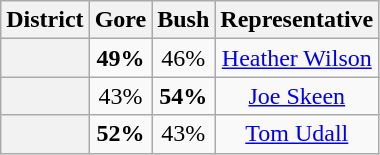<table class=wikitable>
<tr>
<th>District</th>
<th>Gore</th>
<th>Bush</th>
<th>Representative</th>
</tr>
<tr align=center>
<th></th>
<td><strong>49%</strong></td>
<td>46%</td>
<td><a href='#'>Heather Wilson</a></td>
</tr>
<tr align=center>
<th></th>
<td>43%</td>
<td><strong>54%</strong></td>
<td><a href='#'>Joe Skeen</a></td>
</tr>
<tr align=center>
<th></th>
<td><strong>52%</strong></td>
<td>43%</td>
<td><a href='#'>Tom Udall</a></td>
</tr>
</table>
